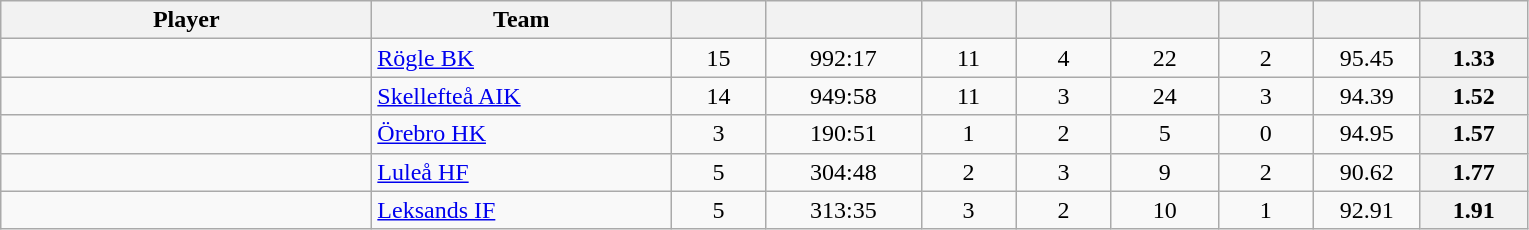<table class="wikitable sortable" style="text-align: center">
<tr>
<th style="width: 15em;">Player</th>
<th style="width: 12em;">Team</th>
<th style="width: 3.5em;"></th>
<th style="width: 6em;"></th>
<th style="width: 3.5em;"></th>
<th style="width: 3.5em;"></th>
<th style="width: 4em;"></th>
<th style="width: 3.5em;"></th>
<th style="width: 4em;"></th>
<th style="width: 4em;"></th>
</tr>
<tr>
<td style="text-align:left;"> </td>
<td style="text-align:left;"><a href='#'>Rögle BK</a></td>
<td>15</td>
<td>992:17</td>
<td>11</td>
<td>4</td>
<td>22</td>
<td>2</td>
<td>95.45</td>
<th>1.33</th>
</tr>
<tr>
<td style="text-align:left;"> </td>
<td style="text-align:left;"><a href='#'>Skellefteå AIK</a></td>
<td>14</td>
<td>949:58</td>
<td>11</td>
<td>3</td>
<td>24</td>
<td>3</td>
<td>94.39</td>
<th>1.52</th>
</tr>
<tr>
<td style="text-align:left;"> </td>
<td style="text-align:left;"><a href='#'>Örebro HK</a></td>
<td>3</td>
<td>190:51</td>
<td>1</td>
<td>2</td>
<td>5</td>
<td>0</td>
<td>94.95</td>
<th>1.57</th>
</tr>
<tr>
<td style="text-align:left;"> </td>
<td style="text-align:left;"><a href='#'>Luleå HF</a></td>
<td>5</td>
<td>304:48</td>
<td>2</td>
<td>3</td>
<td>9</td>
<td>2</td>
<td>90.62</td>
<th>1.77</th>
</tr>
<tr>
<td style="text-align:left;"> </td>
<td style="text-align:left;"><a href='#'>Leksands IF</a></td>
<td>5</td>
<td>313:35</td>
<td>3</td>
<td>2</td>
<td>10</td>
<td>1</td>
<td>92.91</td>
<th>1.91</th>
</tr>
</table>
